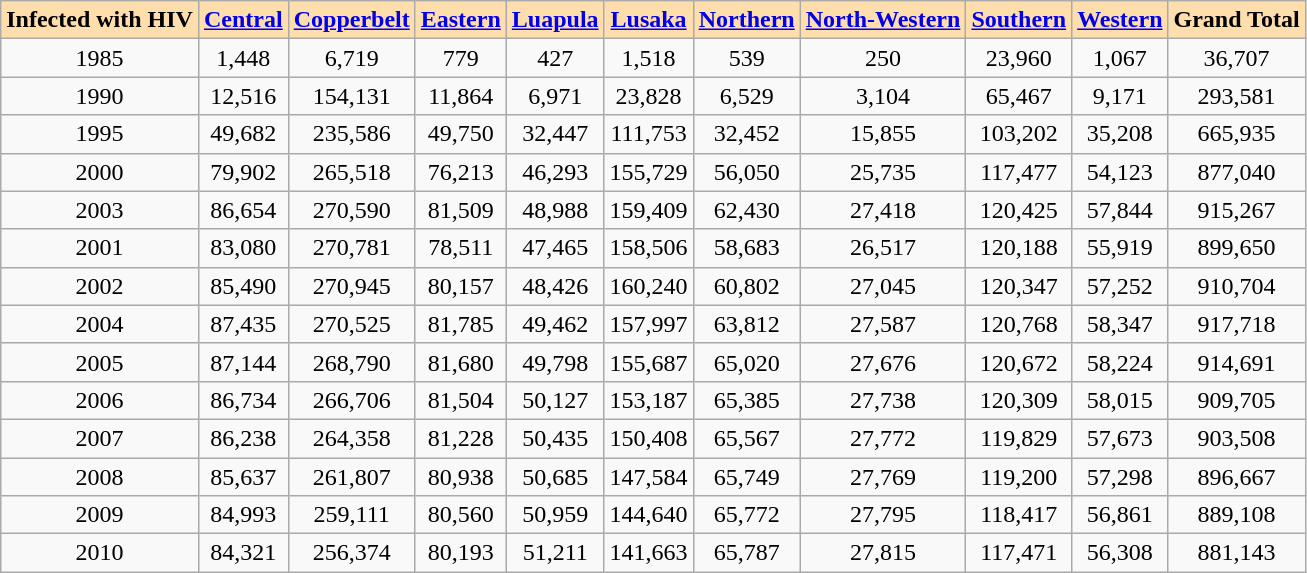<table class="wikitable sortable collapsible" style="text-align: center;">
<tr>
<th style="background:navajowhite;">Infected with HIV</th>
<th style="background:navajowhite;"><a href='#'>Central</a></th>
<th style="background:navajowhite;"><a href='#'>Copperbelt</a></th>
<th style="background:navajowhite;"><a href='#'>Eastern</a></th>
<th style="background:navajowhite;"><a href='#'>Luapula</a></th>
<th style="background:navajowhite;"><a href='#'>Lusaka</a></th>
<th style="background:navajowhite;"><a href='#'>Northern</a></th>
<th style="background:navajowhite;"><a href='#'>North-Western</a></th>
<th style="background:navajowhite;"><a href='#'>Southern</a></th>
<th style="background:navajowhite;"><a href='#'>Western</a></th>
<th style="background:navajowhite;">Grand Total</th>
</tr>
<tr>
<td>1985</td>
<td>1,448</td>
<td>6,719</td>
<td>779</td>
<td>427</td>
<td>1,518</td>
<td>539</td>
<td>250</td>
<td>23,960</td>
<td>1,067</td>
<td>36,707</td>
</tr>
<tr>
<td>1990</td>
<td>12,516</td>
<td>154,131</td>
<td>11,864</td>
<td>6,971</td>
<td>23,828</td>
<td>6,529</td>
<td>3,104</td>
<td>65,467</td>
<td>9,171</td>
<td>293,581</td>
</tr>
<tr>
<td>1995</td>
<td>49,682</td>
<td>235,586</td>
<td>49,750</td>
<td>32,447</td>
<td>111,753</td>
<td>32,452</td>
<td>15,855</td>
<td>103,202</td>
<td>35,208</td>
<td>665,935</td>
</tr>
<tr>
<td>2000</td>
<td>79,902</td>
<td>265,518</td>
<td>76,213</td>
<td>46,293</td>
<td>155,729</td>
<td>56,050</td>
<td>25,735</td>
<td>117,477</td>
<td>54,123</td>
<td>877,040</td>
</tr>
<tr>
<td>2003</td>
<td>86,654</td>
<td>270,590</td>
<td>81,509</td>
<td>48,988</td>
<td>159,409</td>
<td>62,430</td>
<td>27,418</td>
<td>120,425</td>
<td>57,844</td>
<td>915,267</td>
</tr>
<tr>
<td>2001</td>
<td>83,080</td>
<td>270,781</td>
<td>78,511</td>
<td>47,465</td>
<td>158,506</td>
<td>58,683</td>
<td>26,517</td>
<td>120,188</td>
<td>55,919</td>
<td>899,650</td>
</tr>
<tr>
<td>2002</td>
<td>85,490</td>
<td>270,945</td>
<td>80,157</td>
<td>48,426</td>
<td>160,240</td>
<td>60,802</td>
<td>27,045</td>
<td>120,347</td>
<td>57,252</td>
<td>910,704</td>
</tr>
<tr>
<td>2004</td>
<td>87,435</td>
<td>270,525</td>
<td>81,785</td>
<td>49,462</td>
<td>157,997</td>
<td>63,812</td>
<td>27,587</td>
<td>120,768</td>
<td>58,347</td>
<td>917,718</td>
</tr>
<tr>
<td>2005</td>
<td>87,144</td>
<td>268,790</td>
<td>81,680</td>
<td>49,798</td>
<td>155,687</td>
<td>65,020</td>
<td>27,676</td>
<td>120,672</td>
<td>58,224</td>
<td>914,691</td>
</tr>
<tr>
<td>2006</td>
<td>86,734</td>
<td>266,706</td>
<td>81,504</td>
<td>50,127</td>
<td>153,187</td>
<td>65,385</td>
<td>27,738</td>
<td>120,309</td>
<td>58,015</td>
<td>909,705</td>
</tr>
<tr>
<td>2007</td>
<td>86,238</td>
<td>264,358</td>
<td>81,228</td>
<td>50,435</td>
<td>150,408</td>
<td>65,567</td>
<td>27,772</td>
<td>119,829</td>
<td>57,673</td>
<td>903,508</td>
</tr>
<tr>
<td>2008</td>
<td>85,637</td>
<td>261,807</td>
<td>80,938</td>
<td>50,685</td>
<td>147,584</td>
<td>65,749</td>
<td>27,769</td>
<td>119,200</td>
<td>57,298</td>
<td>896,667</td>
</tr>
<tr>
<td>2009</td>
<td>84,993</td>
<td>259,111</td>
<td>80,560</td>
<td>50,959</td>
<td>144,640</td>
<td>65,772</td>
<td>27,795</td>
<td>118,417</td>
<td>56,861</td>
<td>889,108</td>
</tr>
<tr>
<td>2010</td>
<td>84,321</td>
<td>256,374</td>
<td>80,193</td>
<td>51,211</td>
<td>141,663</td>
<td>65,787</td>
<td>27,815</td>
<td>117,471</td>
<td>56,308</td>
<td>881,143</td>
</tr>
</table>
